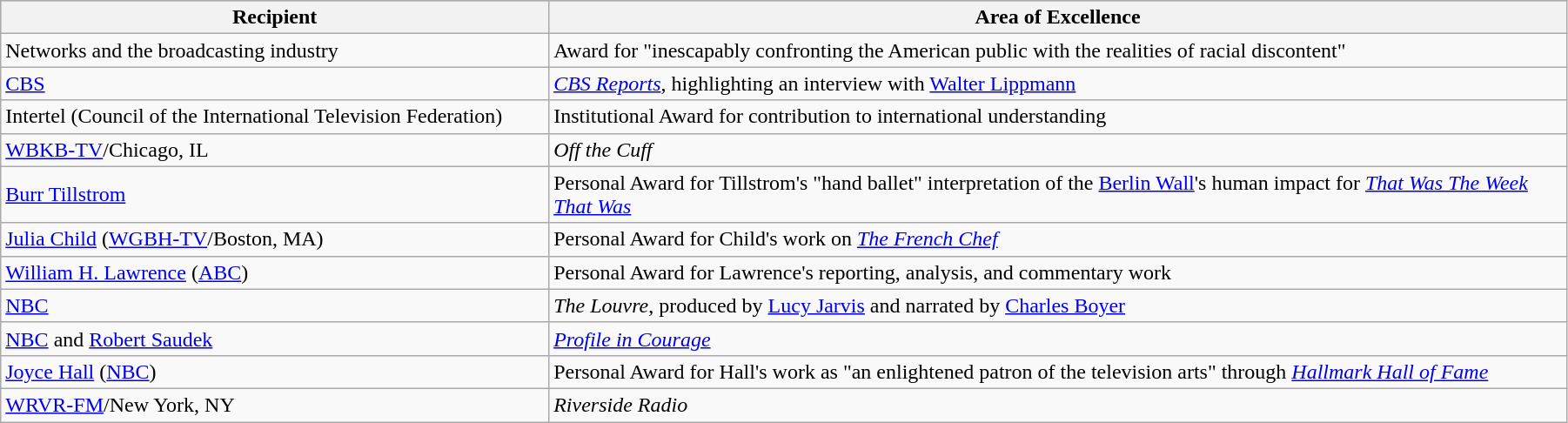<table class="wikitable" style="width:95%">
<tr bgcolor="#CCCCCC">
<th width=35%>Recipient</th>
<th width=65%>Area of Excellence</th>
</tr>
<tr>
<td>Networks and the broadcasting industry</td>
<td>Award for "inescapably confronting the American public with the realities of racial discontent"</td>
</tr>
<tr>
<td><a href='#'>CBS</a></td>
<td><em><a href='#'>CBS Reports</a></em>, highlighting an interview with <a href='#'>Walter Lippmann</a></td>
</tr>
<tr>
<td>Intertel (Council of the International Television Federation)</td>
<td>Institutional Award for contribution to international understanding</td>
</tr>
<tr>
<td><a href='#'>WBKB-TV</a>/Chicago, IL</td>
<td><em>Off the Cuff</em></td>
</tr>
<tr>
<td><a href='#'>Burr Tillstrom</a></td>
<td>Personal Award for Tillstrom's "hand ballet" interpretation of the <a href='#'>Berlin Wall</a>'s human impact for <em><a href='#'>That Was The Week That Was</a></em></td>
</tr>
<tr>
<td><a href='#'>Julia Child</a> (<a href='#'>WGBH-TV</a>/Boston, MA)</td>
<td>Personal Award for Child's work on <em><a href='#'>The French Chef</a></em></td>
</tr>
<tr>
<td><a href='#'>William H. Lawrence</a> (<a href='#'>ABC</a>)</td>
<td>Personal Award for Lawrence's reporting, analysis, and commentary work</td>
</tr>
<tr>
<td><a href='#'>NBC</a></td>
<td><em>The Louvre</em>, produced by <a href='#'>Lucy Jarvis</a> and narrated by <a href='#'>Charles Boyer</a></td>
</tr>
<tr>
<td><a href='#'>NBC</a> and <a href='#'>Robert Saudek</a></td>
<td><em><a href='#'>Profile in Courage</a></em></td>
</tr>
<tr>
<td><a href='#'>Joyce Hall</a> (<a href='#'>NBC</a>)</td>
<td>Personal Award for Hall's work as "an enlightened patron of the television arts" through <em><a href='#'>Hallmark Hall of Fame</a></em></td>
</tr>
<tr>
<td><a href='#'>WRVR-FM</a>/New York, NY</td>
<td><em>Riverside Radio</em></td>
</tr>
</table>
